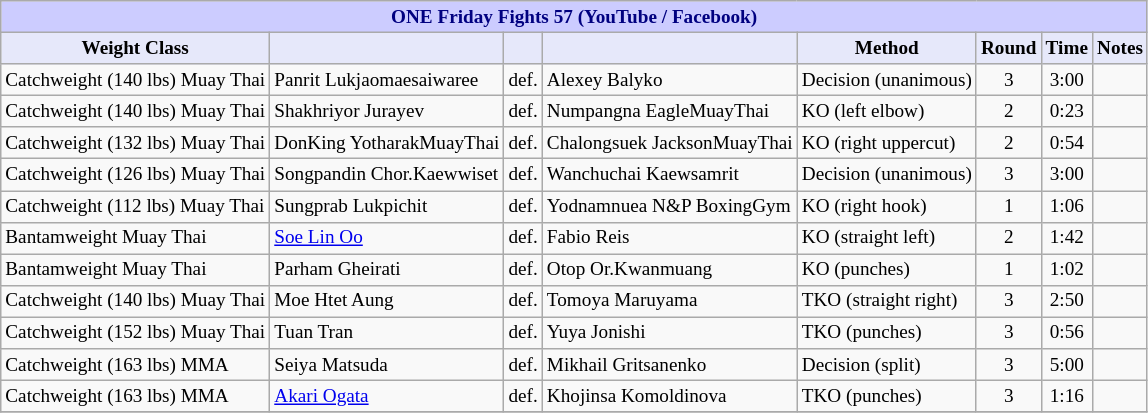<table class="wikitable" style="font-size: 80%;">
<tr>
<th colspan="8" style="background-color: #ccf; color: #000080; text-align: center;"><strong>ONE Friday Fights 57 (YouTube / Facebook)</strong></th>
</tr>
<tr>
<th colspan="1" style="background-color: #E6E8FA; color: #000000; text-align: center;">Weight Class</th>
<th colspan="1" style="background-color: #E6E8FA; color: #000000; text-align: center;"></th>
<th colspan="1" style="background-color: #E6E8FA; color: #000000; text-align: center;"></th>
<th colspan="1" style="background-color: #E6E8FA; color: #000000; text-align: center;"></th>
<th colspan="1" style="background-color: #E6E8FA; color: #000000; text-align: center;">Method</th>
<th colspan="1" style="background-color: #E6E8FA; color: #000000; text-align: center;">Round</th>
<th colspan="1" style="background-color: #E6E8FA; color: #000000; text-align: center;">Time</th>
<th colspan="1" style="background-color: #E6E8FA; color: #000000; text-align: center;">Notes</th>
</tr>
<tr>
<td>Catchweight (140 lbs) Muay Thai</td>
<td> Panrit Lukjaomaesaiwaree</td>
<td>def.</td>
<td> Alexey Balyko</td>
<td>Decision (unanimous)</td>
<td align=center>3</td>
<td align=center>3:00</td>
<td></td>
</tr>
<tr>
<td>Catchweight (140 lbs) Muay Thai</td>
<td> Shakhriyor Jurayev</td>
<td>def.</td>
<td> Numpangna EagleMuayThai</td>
<td>KO (left elbow)</td>
<td align=center>2</td>
<td align=center>0:23</td>
<td></td>
</tr>
<tr>
<td>Catchweight (132 lbs) Muay Thai</td>
<td> DonKing YotharakMuayThai</td>
<td>def.</td>
<td> Chalongsuek JacksonMuayThai</td>
<td>KO (right uppercut)</td>
<td align=center>2</td>
<td align=center>0:54</td>
<td></td>
</tr>
<tr>
<td>Catchweight (126 lbs) Muay Thai</td>
<td> Songpandin Chor.Kaewwiset</td>
<td>def.</td>
<td> Wanchuchai Kaewsamrit</td>
<td>Decision (unanimous)</td>
<td align=center>3</td>
<td align=center>3:00</td>
<td></td>
</tr>
<tr>
<td>Catchweight (112 lbs) Muay Thai</td>
<td> Sungprab Lukpichit</td>
<td>def.</td>
<td> Yodnamnuea N&P BoxingGym</td>
<td>KO (right hook)</td>
<td align=center>1</td>
<td align=center>1:06</td>
<td></td>
</tr>
<tr>
<td>Bantamweight Muay Thai</td>
<td> <a href='#'>Soe Lin Oo</a></td>
<td>def.</td>
<td> Fabio Reis</td>
<td>KO (straight left)</td>
<td align=center>2</td>
<td align=center>1:42</td>
<td></td>
</tr>
<tr>
<td>Bantamweight Muay Thai</td>
<td> Parham Gheirati</td>
<td>def.</td>
<td> Otop Or.Kwanmuang</td>
<td>KO (punches)</td>
<td align=center>1</td>
<td align=center>1:02</td>
<td></td>
</tr>
<tr>
<td>Catchweight (140 lbs) Muay Thai</td>
<td> Moe Htet Aung</td>
<td>def.</td>
<td> Tomoya Maruyama</td>
<td>TKO (straight right)</td>
<td align=center>3</td>
<td align=center>2:50</td>
<td></td>
</tr>
<tr>
<td>Catchweight (152 lbs) Muay Thai</td>
<td> Tuan Tran</td>
<td>def.</td>
<td> Yuya Jonishi</td>
<td>TKO (punches)</td>
<td align=center>3</td>
<td align=center>0:56</td>
<td></td>
</tr>
<tr>
<td>Catchweight (163 lbs) MMA</td>
<td> Seiya Matsuda</td>
<td>def.</td>
<td> Mikhail Gritsanenko</td>
<td>Decision (split)</td>
<td align=center>3</td>
<td align=center>5:00</td>
<td></td>
</tr>
<tr>
<td>Catchweight (163 lbs) MMA</td>
<td> <a href='#'>Akari Ogata</a></td>
<td>def.</td>
<td> Khojinsa Komoldinova</td>
<td>TKO (punches)</td>
<td align=center>3</td>
<td align=center>1:16</td>
<td></td>
</tr>
<tr>
</tr>
</table>
